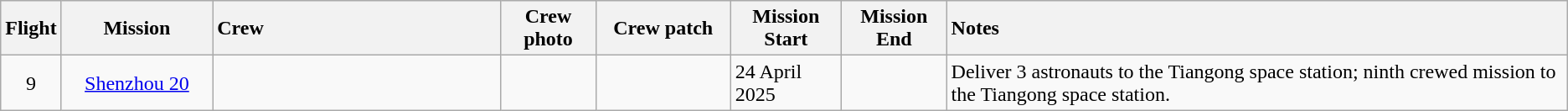<table class="wikitable">
<tr style="background:#efefef;">
<th>Flight</th>
<th style="width:113px;">Mission</th>
<th style="text-align:left; width:222px;">Crew</th>
<th>Crew photo</th>
<th style="width:100px;">Crew patch</th>
<th>Mission Start</th>
<th>Mission End</th>
<th style="text-align:left">Notes</th>
</tr>
<tr>
<td style="text-align:center;">9</td>
<td style="text-align:center;"><a href='#'>Shenzhou 20</a></td>
<td></td>
<td></td>
<td></td>
<td>24 April 2025</td>
<td></td>
<td>Deliver 3 astronauts to the Tiangong space station; ninth crewed mission to the Tiangong space station.</td>
</tr>
</table>
